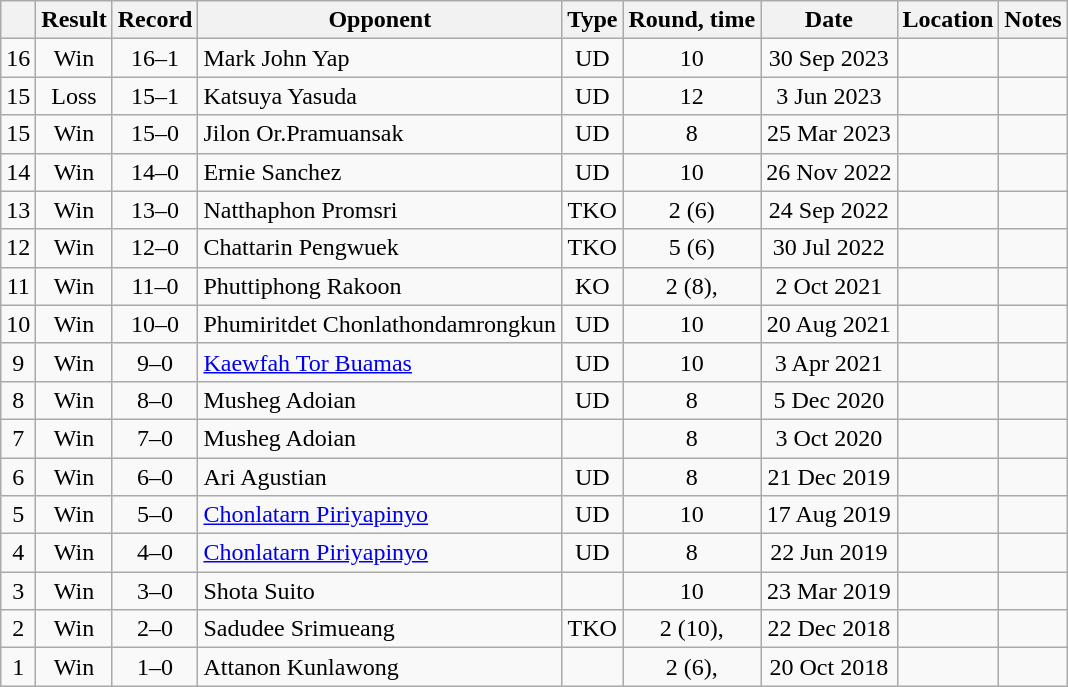<table class="wikitable" style="text-align:center">
<tr>
<th></th>
<th>Result</th>
<th>Record</th>
<th>Opponent</th>
<th>Type</th>
<th>Round, time</th>
<th>Date</th>
<th>Location</th>
<th>Notes</th>
</tr>
<tr>
<td>16</td>
<td>Win</td>
<td>16–1</td>
<td align=left>Mark John Yap</td>
<td>UD</td>
<td>10</td>
<td>30 Sep 2023</td>
<td align=left></td>
<td align=left></td>
</tr>
<tr>
<td>15</td>
<td>Loss</td>
<td>15–1</td>
<td style="text-align:left;">Katsuya Yasuda</td>
<td>UD</td>
<td>12</td>
<td>3 Jun 2023</td>
<td style="text-align:left;"></td>
<td style="text-align:left;"></td>
</tr>
<tr>
<td>15</td>
<td>Win</td>
<td>15–0</td>
<td style="text-align:left;">Jilon Or.Pramuansak</td>
<td>UD</td>
<td>8</td>
<td>25 Mar 2023</td>
<td style="text-align:left;"></td>
<td style="text-align:left;"></td>
</tr>
<tr>
<td>14</td>
<td>Win</td>
<td>14–0</td>
<td style="text-align:left;">Ernie Sanchez</td>
<td>UD</td>
<td>10</td>
<td>26 Nov 2022</td>
<td style="text-align:left;"></td>
<td style="text-align:left;"></td>
</tr>
<tr>
<td>13</td>
<td>Win</td>
<td>13–0</td>
<td style="text-align:left;">Natthaphon Promsri</td>
<td>TKO</td>
<td>2 (6)</td>
<td>24 Sep 2022</td>
<td style="text-align:left;"></td>
<td style="text-align:left;"></td>
</tr>
<tr>
<td>12</td>
<td>Win</td>
<td>12–0</td>
<td style="text-align:left;">Chattarin Pengwuek</td>
<td>TKO</td>
<td>5 (6)</td>
<td>30 Jul 2022</td>
<td style="text-align:left;"></td>
<td style="text-align:left;"></td>
</tr>
<tr>
<td>11</td>
<td>Win</td>
<td>11–0</td>
<td style="text-align:left;">Phuttiphong Rakoon</td>
<td>KO</td>
<td>2 (8), </td>
<td>2 Oct 2021</td>
<td style="text-align:left;"></td>
<td style="text-align:left;"></td>
</tr>
<tr>
<td>10</td>
<td>Win</td>
<td>10–0</td>
<td style="text-align:left;">Phumiritdet Chonlathondamrongkun</td>
<td>UD</td>
<td>10</td>
<td>20 Aug 2021</td>
<td style="text-align:left;"></td>
<td style="text-align:left;"></td>
</tr>
<tr>
<td>9</td>
<td>Win</td>
<td>9–0</td>
<td style="text-align:left;"><a href='#'>Kaewfah Tor Buamas</a></td>
<td>UD</td>
<td>10</td>
<td>3 Apr 2021</td>
<td style="text-align:left;"></td>
<td style="text-align:left;"></td>
</tr>
<tr>
<td>8</td>
<td>Win</td>
<td>8–0</td>
<td style="text-align:left;">Musheg Adoian</td>
<td>UD</td>
<td>8</td>
<td>5 Dec 2020</td>
<td style="text-align:left;"></td>
<td style="text-align:left;"></td>
</tr>
<tr>
<td>7</td>
<td>Win</td>
<td>7–0</td>
<td style="text-align:left;">Musheg Adoian</td>
<td></td>
<td>8</td>
<td>3 Oct 2020</td>
<td style="text-align:left;"></td>
<td style="text-align:left;"></td>
</tr>
<tr>
<td>6</td>
<td>Win</td>
<td>6–0</td>
<td style="text-align:left;">Ari Agustian</td>
<td>UD</td>
<td>8</td>
<td>21 Dec 2019</td>
<td style="text-align:left;"></td>
<td></td>
</tr>
<tr>
<td>5</td>
<td>Win</td>
<td>5–0</td>
<td style="text-align:left;"><a href='#'>Chonlatarn Piriyapinyo</a></td>
<td>UD</td>
<td>10</td>
<td>17 Aug 2019</td>
<td style="text-align:left;"></td>
<td style="text-align:left;"></td>
</tr>
<tr>
<td>4</td>
<td>Win</td>
<td>4–0</td>
<td style="text-align:left;"><a href='#'>Chonlatarn Piriyapinyo</a></td>
<td>UD</td>
<td>8</td>
<td>22 Jun 2019</td>
<td style="text-align:left;"></td>
<td></td>
</tr>
<tr>
<td>3</td>
<td>Win</td>
<td>3–0</td>
<td style="text-align:left;">Shota Suito</td>
<td></td>
<td>10</td>
<td>23 Mar 2019</td>
<td style="text-align:left;"></td>
<td style="text-align:left;"></td>
</tr>
<tr>
<td>2</td>
<td>Win</td>
<td>2–0</td>
<td style="text-align:left;">Sadudee Srimueang</td>
<td>TKO</td>
<td>2 (10), </td>
<td>22 Dec 2018</td>
<td style="text-align:left;"></td>
<td style="text-align:left;"></td>
</tr>
<tr>
<td>1</td>
<td>Win</td>
<td>1–0</td>
<td style="text-align:left;">Attanon Kunlawong</td>
<td></td>
<td>2 (6), </td>
<td>20 Oct 2018</td>
<td style="text-align:left;"></td>
<td></td>
</tr>
</table>
